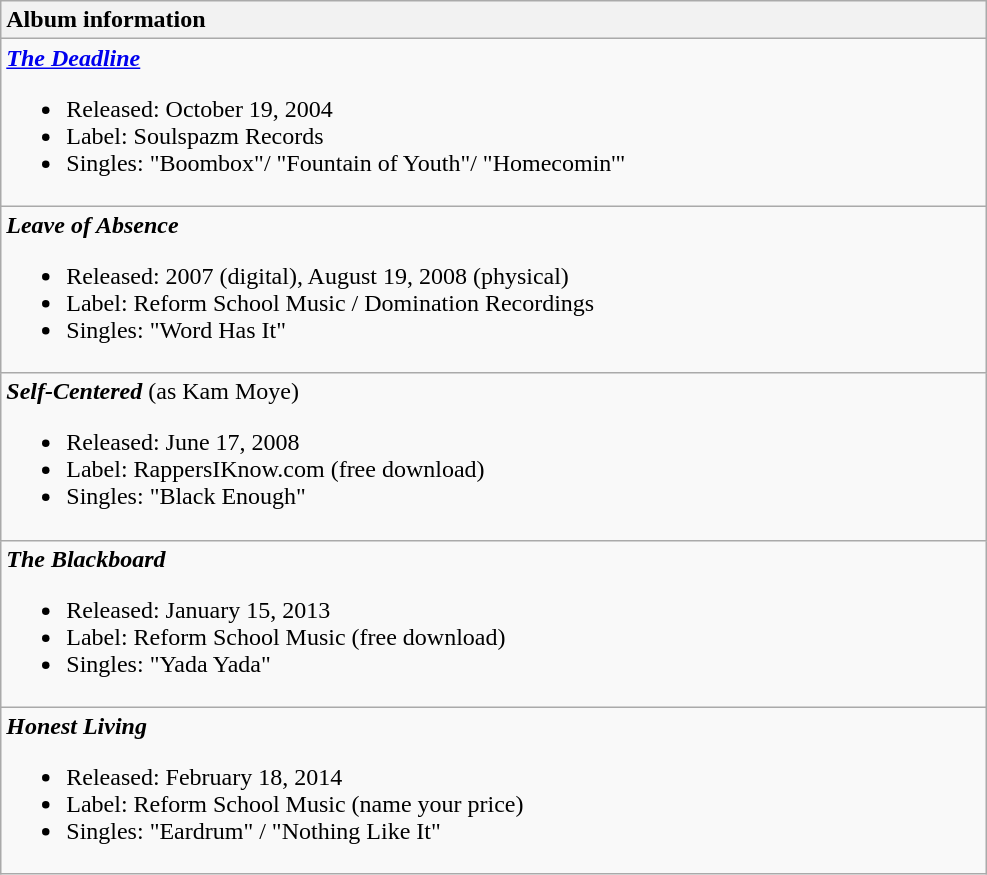<table class="wikitable">
<tr>
<th style="text-align:left; width:650px;">Album information</th>
</tr>
<tr>
<td align="left"><strong><em><a href='#'>The Deadline</a></em></strong><br><ul><li>Released: October 19, 2004</li><li>Label: Soulspazm Records</li><li>Singles: "Boombox"/ "Fountain of Youth"/ "Homecomin'"</li></ul></td>
</tr>
<tr>
<td align="left"><strong><em>Leave of Absence</em></strong><br><ul><li>Released: 2007 (digital), August 19, 2008 (physical)</li><li>Label: Reform School Music / Domination Recordings</li><li>Singles: "Word Has It"</li></ul></td>
</tr>
<tr>
<td align="left"><strong><em>Self-Centered</em></strong> (as Kam Moye)<br><ul><li>Released: June 17, 2008</li><li>Label: RappersIKnow.com (free download)</li><li>Singles: "Black Enough"</li></ul></td>
</tr>
<tr>
<td align="left"><strong><em>The Blackboard</em></strong><br><ul><li>Released: January 15, 2013</li><li>Label: Reform School Music (free download)</li><li>Singles: "Yada Yada"</li></ul></td>
</tr>
<tr>
<td align="left"><strong><em>Honest Living</em></strong><br><ul><li>Released: February 18, 2014</li><li>Label: Reform School Music (name your price)</li><li>Singles: "Eardrum" / "Nothing Like It"</li></ul></td>
</tr>
</table>
